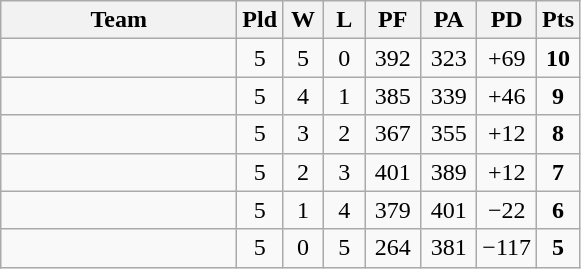<table class="wikitable" style="text-align:center;">
<tr>
<th width=150>Team</th>
<th width=20>Pld</th>
<th width=20>W</th>
<th width=20>L</th>
<th width=30>PF</th>
<th width=30>PA</th>
<th width=30>PD</th>
<th width=20>Pts</th>
</tr>
<tr>
<td align="left"></td>
<td>5</td>
<td>5</td>
<td>0</td>
<td>392</td>
<td>323</td>
<td>+69</td>
<td><strong>10</strong></td>
</tr>
<tr>
<td align="left"></td>
<td>5</td>
<td>4</td>
<td>1</td>
<td>385</td>
<td>339</td>
<td>+46</td>
<td><strong>9</strong></td>
</tr>
<tr>
<td align="left"></td>
<td>5</td>
<td>3</td>
<td>2</td>
<td>367</td>
<td>355</td>
<td>+12</td>
<td><strong>8</strong></td>
</tr>
<tr>
<td align="left"></td>
<td>5</td>
<td>2</td>
<td>3</td>
<td>401</td>
<td>389</td>
<td>+12</td>
<td><strong>7</strong></td>
</tr>
<tr>
<td align="left"></td>
<td>5</td>
<td>1</td>
<td>4</td>
<td>379</td>
<td>401</td>
<td>−22</td>
<td><strong>6</strong></td>
</tr>
<tr>
<td align="left"></td>
<td>5</td>
<td>0</td>
<td>5</td>
<td>264</td>
<td>381</td>
<td>−117</td>
<td><strong>5</strong></td>
</tr>
</table>
